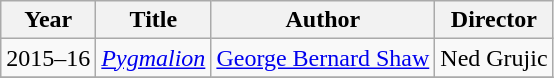<table class="wikitable">
<tr>
<th>Year</th>
<th>Title</th>
<th>Author</th>
<th>Director</th>
</tr>
<tr>
<td>2015–16</td>
<td><em><a href='#'>Pygmalion</a></em></td>
<td><a href='#'>George Bernard Shaw</a></td>
<td>Ned Grujic</td>
</tr>
<tr>
</tr>
</table>
